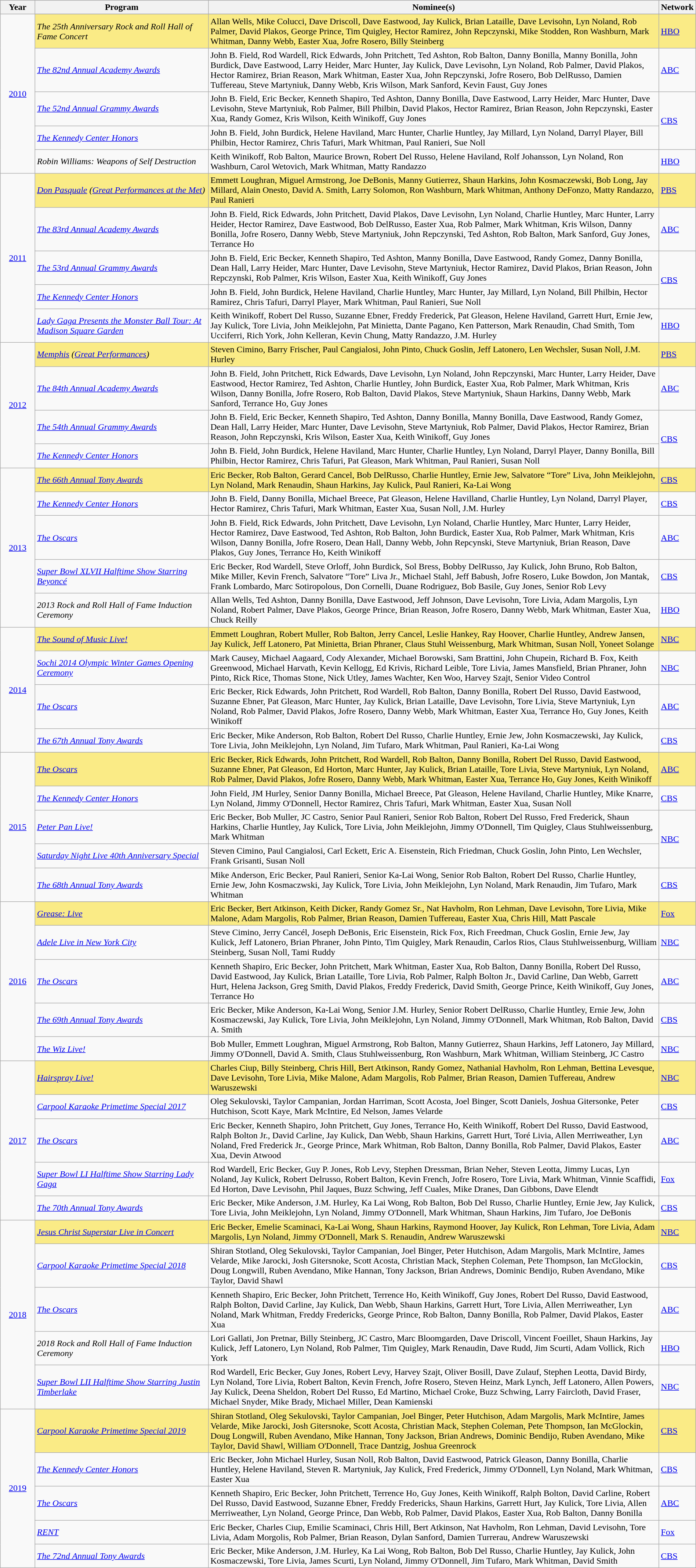<table class="wikitable" style="width:100%">
<tr bgcolor="#bebebe">
<th width="5%">Year</th>
<th width="25%">Program</th>
<th width="65%">Nominee(s)</th>
<th width="5%">Network</th>
</tr>
<tr>
<td rowspan="6" style="text-align:center"><a href='#'>2010</a><br></td>
</tr>
<tr style="background:#FAEB86;">
<td><em>The 25th Anniversary Rock and Roll Hall of Fame Concert</em></td>
<td>Allan Wells, Mike Colucci, Dave Driscoll, Dave Eastwood, Jay Kulick, Brian Lataille, Dave Levisohn, Lyn Noland, Rob Palmer, David Plakos, George Prince, Tim Quigley, Hector Ramirez, John Repczynski, Mike Stodden, Ron Washburn, Mark Whitman, Danny Webb, Easter Xua, Jofre Rosero, Billy Steinberg</td>
<td><a href='#'>HBO</a></td>
</tr>
<tr>
<td><em><a href='#'>The 82nd Annual Academy Awards</a></em></td>
<td>John B. Field, Rod Wardell, Rick Edwards, John Pritchett, Ted Ashton, Rob Balton, Danny Bonilla, Manny Bonilla, John Burdick, Dave Eastwood, Larry Heider, Marc Hunter, Jay Kulick, Dave Levisohn, Lyn Noland, Rob Palmer, David Plakos, Hector Ramirez, Brian Reason, Mark Whitman, Easter Xua, John Repczynski, Jofre Rosero, Bob DelRusso, Damien Tuffereau, Steve Martyniuk, Danny Webb, Kris Wilson, Mark Sanford, Kevin Faust, Guy Jones</td>
<td><a href='#'>ABC</a></td>
</tr>
<tr>
<td><em><a href='#'>The 52nd Annual Grammy Awards</a></em></td>
<td>John B. Field, Eric Becker, Kenneth Shapiro, Ted Ashton, Danny Bonilla, Dave Eastwood, Larry Heider, Marc Hunter, Dave Levisohn, Steve Martyniuk, Rob Palmer, Bill Philbin, David Plakos, Hector Ramirez, Brian Reason, John Repczynski, Easter Xua, Randy Gomez, Kris Wilson, Keith Winikoff, Guy Jones</td>
<td rowspan=2><a href='#'>CBS</a></td>
</tr>
<tr>
<td><em><a href='#'>The Kennedy Center Honors</a></em></td>
<td>John B. Field, John Burdick, Helene Haviland, Marc Hunter, Charlie Huntley, Jay Millard, Lyn Noland, Darryl Player, Bill Philbin, Hector Ramirez, Chris Tafuri, Mark Whitman, Paul Ranieri, Sue Noll</td>
</tr>
<tr>
<td><em>Robin Williams: Weapons of Self Destruction</em></td>
<td>Keith Winikoff, Rob Balton, Maurice Brown, Robert Del Russo, Helene Haviland, Rolf Johansson, Lyn Noland, Ron Washburn, Carol Wetovich, Mark Whitman, Matty Randazzo</td>
<td><a href='#'>HBO</a></td>
</tr>
<tr>
<td rowspan="5" style="text-align:center"><a href='#'>2011</a><br></td>
<td style="background:#FAEB86;"><em><a href='#'>Don Pasquale</a> (<a href='#'>Great Performances at the Met</a>)</em></td>
<td style="background:#FAEB86;">Emmett Loughran, Miguel Armstrong, Joe DeBonis, Manny Gutierrez, Shaun Harkins, John Kosmaczewski, Bob Long, Jay Millard, Alain Onesto, David A. Smith, Larry Solomon, Ron Washburn, Mark Whitman, Anthony DeFonzo, Matty Randazzo, Paul Ranieri</td>
<td style="background:#FAEB86;"><a href='#'>PBS</a></td>
</tr>
<tr>
<td><em><a href='#'>The 83rd Annual Academy Awards</a></em></td>
<td>John B. Field, Rick Edwards, John Pritchett, David Plakos, Dave Levisohn, Lyn Noland, Charlie Huntley, Marc Hunter, Larry Heider, Hector Ramirez, Dave Eastwood, Bob DelRusso, Easter Xua, Rob Palmer, Mark Whitman, Kris Wilson, Danny Bonilla, Jofre Rosero, Danny Webb, Steve Martyniuk, John Repczynski, Ted Ashton, Rob Balton, Mark Sanford, Guy Jones, Terrance Ho</td>
<td><a href='#'>ABC</a></td>
</tr>
<tr>
<td><em><a href='#'>The 53rd Annual Grammy Awards</a></em></td>
<td>John B. Field, Eric Becker, Kenneth Shapiro, Ted Ashton, Manny Bonilla, Dave Eastwood, Randy Gomez, Danny Bonilla, Dean Hall, Larry Heider, Marc Hunter, Dave Levisohn, Steve Martyniuk, Hector Ramirez, David Plakos, Brian Reason, John Repczynski, Rob Palmer, Kris Wilson, Easter Xua, Keith Winikoff, Guy Jones</td>
<td rowspan=2><a href='#'>CBS</a></td>
</tr>
<tr>
<td><em><a href='#'>The Kennedy Center Honors</a></em></td>
<td>John B. Field, John Burdick, Helene Haviland, Charlie Huntley, Marc Hunter, Jay Millard, Lyn Noland, Bill Philbin, Hector Ramirez, Chris Tafuri, Darryl Player, Mark Whitman, Paul Ranieri, Sue Noll</td>
</tr>
<tr>
<td><em><a href='#'>Lady Gaga Presents the Monster Ball Tour: At Madison Square Garden</a></em></td>
<td>Keith Winikoff, Robert Del Russo, Suzanne Ebner, Freddy Frederick, Pat Gleason, Helene Haviland, Garrett Hurt, Ernie Jew, Jay Kulick, Tore Livia, John Meiklejohn, Pat Minietta, Dante Pagano, Ken Patterson, Mark Renaudin, Chad Smith, Tom Ucciferri, Rich York, John Kelleran, Kevin Chung, Matty Randazzo, J.M. Hurley</td>
<td><a href='#'>HBO</a></td>
</tr>
<tr>
<td rowspan="4" style="text-align:center"><a href='#'>2012</a><br></td>
<td style="background:#FAEB86;"><em><a href='#'>Memphis</a> (<a href='#'>Great Performances</a>)</em></td>
<td style="background:#FAEB86;">Steven Cimino, Barry Frischer, Paul Cangialosi, John Pinto, Chuck Goslin, Jeff Latonero, Len Wechsler, Susan Noll, J.M. Hurley</td>
<td style="background:#FAEB86;"><a href='#'>PBS</a></td>
</tr>
<tr>
<td><em><a href='#'>The 84th Annual Academy Awards</a></em></td>
<td>John B. Field, John Pritchett, Rick Edwards, Dave Levisohn, Lyn Noland, John Repczynski, Marc Hunter, Larry Heider, Dave Eastwood, Hector Ramirez, Ted Ashton, Charlie Huntley, John Burdick, Easter Xua, Rob Palmer, Mark Whitman, Kris Wilson, Danny Bonilla, Jofre Rosero, Rob Balton, David Plakos, Steve Martyniuk, Shaun Harkins, Danny Webb, Mark Sanford, Terrance Ho, Guy Jones</td>
<td><a href='#'>ABC</a></td>
</tr>
<tr>
<td><em><a href='#'>The 54th Annual Grammy Awards</a></em></td>
<td>John B. Field, Eric Becker, Kenneth Shapiro, Ted Ashton, Danny Bonilla, Manny Bonilla, Dave Eastwood, Randy Gomez, Dean Hall, Larry Heider, Marc Hunter, Dave Levisohn, Steve Martyniuk, Rob Palmer, David Plakos, Hector Ramirez, Brian Reason, John Repczynski, Kris Wilson, Easter Xua, Keith Winikoff, Guy Jones</td>
<td rowspan=2><a href='#'>CBS</a></td>
</tr>
<tr>
<td><em><a href='#'>The Kennedy Center Honors</a></em></td>
<td>John B. Field, John Burdick, Helene Haviland, Marc Hunter, Charlie Huntley, Lyn Noland, Darryl Player, Danny Bonilla, Bill Philbin, Hector Ramirez, Chris Tafuri, Pat Gleason, Mark Whitman, Paul Ranieri, Susan Noll</td>
</tr>
<tr>
<td rowspan="5" style="text-align:center"><a href='#'>2013</a><br></td>
<td style="background:#FAEB86;"><em><a href='#'>The 66th Annual Tony Awards</a></em></td>
<td style="background:#FAEB86;">Eric Becker, Rob Balton, Gerard Cancel, Bob DelRusso, Charlie Huntley, Ernie Jew, Salvatore “Tore” Liva, John Meiklejohn, Lyn Noland, Mark Renaudin, Shaun Harkins, Jay Kulick, Paul Ranieri, Ka-Lai Wong</td>
<td style="background:#FAEB86;"><a href='#'>CBS</a></td>
</tr>
<tr>
<td><em><a href='#'>The Kennedy Center Honors</a></em></td>
<td>John B. Field, Danny Bonilla, Michael Breece, Pat Gleason, Helene Havilland, Charlie Huntley, Lyn Noland, Darryl Player, Hector Ramirez, Chris Tafuri, Mark Whitman, Easter Xua, Susan Noll, J.M. Hurley</td>
<td><a href='#'>CBS</a></td>
</tr>
<tr>
<td><em><a href='#'>The Oscars</a></em></td>
<td>John B. Field, Rick Edwards, John Pritchett, Dave Levisohn, Lyn Noland, Charlie Huntley, Marc Hunter, Larry Heider, Hector Ramirez, Dave Eastwood, Ted Ashton, Rob Balton, John Burdick, Easter Xua, Rob Palmer, Mark Whitman, Kris Wilson, Danny Bonilla, Jofre Rosero, Dean Hall, Danny Webb, John Repcynski, Steve Martyniuk, Brian Reason, Dave Plakos, Guy Jones, Terrance Ho, Keith Winikoff</td>
<td><a href='#'>ABC</a></td>
</tr>
<tr>
<td><em><a href='#'>Super Bowl XLVII Halftime Show Starring Beyoncé</a></em></td>
<td>Eric Becker, Rod Wardell, Steve Orloff, John Burdick, Sol Bress, Bobby DelRusso, Jay Kulick, John Bruno, Rob Balton, Mike Miller, Kevin French, Salvatore “Tore” Liva Jr., Michael Stahl, Jeff Babush, Jofre Rosero, Luke Bowdon, Jon Mantak, Frank Lombardo, Marc Sotiropolous, Don Cornelli, Duane Rodriguez, Bob Basile, Guy Jones, Senior Rob Levy</td>
<td><a href='#'>CBS</a></td>
</tr>
<tr>
<td><em>2013 Rock and Roll Hall of Fame Induction Ceremony</em></td>
<td>Allan Wells, Ted Ashton, Danny Bonilla, Dave Eastwood, Jeff Johnson, Dave Levisohn, Tore Livia, Adam Margolis, Lyn Noland, Robert Palmer, Dave Plakos, George Prince, Brian Reason, Jofre Rosero, Danny Webb, Mark Whitman, Easter Xua, Chuck Reilly</td>
<td><a href='#'>HBO</a></td>
</tr>
<tr>
<td rowspan="4" style="text-align:center"><a href='#'>2014</a><br></td>
<td style="background:#FAEB86;"><em><a href='#'>The Sound of Music Live!</a></em></td>
<td style="background:#FAEB86;">Emmett Loughran, Robert Muller, Rob Balton, Jerry Cancel, Leslie Hankey, Ray Hoover, Charlie Huntley, Andrew Jansen, Jay Kulick, Jeff Latonero, Pat Minietta, Brian Phraner, Claus Stuhl Weissenburg, Mark Whitman, Susan Noll, Yoneet Solange</td>
<td style="background:#FAEB86;"><a href='#'>NBC</a></td>
</tr>
<tr>
<td><em><a href='#'>Sochi 2014 Olympic Winter Games Opening Ceremony</a></em></td>
<td>Mark Causey, Michael Aagaard, Cody Alexander, Michael Borowski, Sam Brattini, John Chupein, Richard B. Fox, Keith Greenwood, Michael Harvath, Kevin Kellogg, Ed Krivis, Richard Leible, Tore Livia, James Mansfield, Brian Phraner, John Pinto, Rick Rice, Thomas Stone, Nick Utley, James Wachter, Ken Woo, Harvey Szajt, Senior Video Control</td>
<td><a href='#'>NBC</a></td>
</tr>
<tr>
<td><em><a href='#'>The Oscars</a></em></td>
<td>Eric Becker, Rick Edwards, John Pritchett, Rod Wardell, Rob Balton, Danny Bonilla, Robert Del Russo, David Eastwood, Suzanne Ebner, Pat Gleason, Marc Hunter, Jay Kulick, Brian Lataille, Dave Levisohn, Tore Livia, Steve Martyniuk, Lyn Noland, Rob Palmer, David Plakos, Jofre Rosero, Danny Webb, Mark Whitman, Easter Xua, Terrance Ho, Guy Jones, Keith Winikoff</td>
<td><a href='#'>ABC</a></td>
</tr>
<tr>
<td><em><a href='#'>The 67th Annual Tony Awards</a></em></td>
<td>Eric Becker, Mike Anderson, Rob Balton, Robert Del Russo, Charlie Huntley, Ernie Jew, John Kosmaczewski, Jay Kulick, Tore Livia, John Meiklejohn, Lyn Noland, Jim Tufaro, Mark Whitman, Paul Ranieri, Ka-Lai Wong</td>
<td><a href='#'>CBS</a></td>
</tr>
<tr>
<td rowspan="6" style="text-align:center"><a href='#'>2015</a><br></td>
</tr>
<tr style="background:#FAEB86;">
<td><em><a href='#'>The Oscars</a></em></td>
<td>Eric Becker, Rick Edwards, John Pritchett, Rod Wardell, Rob Balton, Danny Bonilla, Robert Del Russo, David Eastwood, Suzanne Ebner, Pat Gleason, Ed Horton, Marc Hunter, Jay Kulick, Brian Lataille, Tore Livia, Steve Martyniuk, Lyn Noland, Rob Palmer, David Plakos, Jofre Rosero, Danny Webb, Mark Whitman, Easter Xua, Terrance Ho, Guy Jones, Keith Winikoff</td>
<td><a href='#'>ABC</a></td>
</tr>
<tr>
<td><em><a href='#'>The Kennedy Center Honors</a></em></td>
<td>John Field, JM Hurley, Senior Danny Bonilla, Michael Breece, Pat Gleason, Helene Haviland, Charlie Huntley, Mike Knarre, Lyn Noland, Jimmy O'Donnell, Hector Ramirez, Chris Tafuri, Mark Whitman, Easter Xua, Susan Noll</td>
<td><a href='#'>CBS</a></td>
</tr>
<tr>
<td><em><a href='#'>Peter Pan Live!</a></em></td>
<td>Eric Becker, Bob Muller, JC Castro, Senior Paul Ranieri, Senior Rob Balton, Robert Del Russo, Fred Frederick, Shaun Harkins, Charlie Huntley, Jay Kulick, Tore Livia, John Meiklejohn, Jimmy O'Donnell, Tim Quigley, Claus Stuhlweissenburg, Mark Whitman</td>
<td rowspan=2><a href='#'>NBC</a></td>
</tr>
<tr>
<td><em><a href='#'>Saturday Night Live 40th Anniversary Special</a></em></td>
<td>Steven Cimino, Paul Cangialosi, Carl Eckett, Eric A. Eisenstein, Rich Friedman, Chuck Goslin, John Pinto, Len Wechsler, Frank Grisanti, Susan Noll</td>
</tr>
<tr>
<td><em><a href='#'>The 68th Annual Tony Awards</a></em></td>
<td>Mike Anderson, Eric Becker, Paul Ranieri, Senior Ka-Lai Wong, Senior Rob Balton, Robert Del Russo, Charlie Huntley, Ernie Jew, John Kosmaczwski, Jay Kulick, Tore Livia, John Meiklejohn, Lyn Noland, Mark Renaudin, Jim Tufaro, Mark Whitman</td>
<td><a href='#'>CBS</a></td>
</tr>
<tr>
<td rowspan="6" style="text-align:center"><a href='#'>2016</a><br></td>
</tr>
<tr style="background:#FAEB86;">
<td><em><a href='#'>Grease: Live</a></em></td>
<td>Eric Becker, Bert Atkinson, Keith Dicker, Randy Gomez Sr., Nat Havholm, Ron Lehman, Dave Levisohn, Tore Livia, Mike Malone, Adam Margolis, Rob Palmer, Brian Reason, Damien Tuffereau, Easter Xua, Chris Hill, Matt Pascale</td>
<td><a href='#'>Fox</a></td>
</tr>
<tr>
<td><em><a href='#'>Adele Live in New York City</a></em></td>
<td>Steve Cimino, Jerry Cancél, Joseph DeBonis, Eric Eisenstein, Rick Fox, Rich Freedman, Chuck Goslin, Ernie Jew, Jay Kulick, Jeff Latonero, Brian Phraner, John Pinto, Tim Quigley, Mark Renaudin, Carlos Rios, Claus Stuhlweissenburg, William Steinberg, Susan Noll, Tami Ruddy</td>
<td><a href='#'>NBC</a></td>
</tr>
<tr>
<td><em><a href='#'>The Oscars</a></em></td>
<td>Kenneth Shapiro, Eric Becker, John Pritchett, Mark Whitman, Easter Xua, Rob Balton, Danny Bonilla, Robert Del Russo, David Eastwood, Jay Kulick, Brian Lataille, Tore Livia, Rob Palmer, Ralph Bolton Jr., David Carline, Dan Webb, Garrett Hurt, Helena Jackson, Greg Smith, David Plakos, Freddy Frederick, David Smith, George Prince, Keith Winikoff, Guy Jones, Terrance Ho</td>
<td><a href='#'>ABC</a></td>
</tr>
<tr>
<td><em><a href='#'>The 69th Annual Tony Awards</a></em></td>
<td>Eric Becker, Mike Anderson, Ka-Lai Wong, Senior J.M. Hurley, Senior Robert DelRusso, Charlie Huntley, Ernie Jew, John Kosmaczewski, Jay Kulick, Tore Livia, John Meiklejohn, Lyn Noland, Jimmy O'Donnell, Mark Whitman, Rob Balton, David A. Smith</td>
<td><a href='#'>CBS</a></td>
</tr>
<tr>
<td><em><a href='#'>The Wiz Live!</a></em></td>
<td>Bob Muller, Emmett Loughran, Miguel Armstrong, Rob Balton, Manny Gutierrez, Shaun Harkins, Jeff Latonero, Jay Millard, Jimmy O'Donnell, David A. Smith, Claus Stuhlweissenburg, Ron Washburn, Mark Whitman, William Steinberg, JC Castro</td>
<td><a href='#'>NBC</a></td>
</tr>
<tr>
<td rowspan="6" style="text-align:center"><a href='#'>2017</a><br></td>
</tr>
<tr style="background:#FAEB86;">
<td><em><a href='#'>Hairspray Live!</a></em></td>
<td>Charles Ciup, Billy Steinberg, Chris Hill, Bert Atkinson, Randy Gomez, Nathanial Havholm, Ron Lehman, Bettina Levesque, Dave Levisohn, Tore Livia, Mike Malone, Adam Margolis, Rob Palmer, Brian Reason, Damien Tuffereau, Andrew Waruszewski</td>
<td><a href='#'>NBC</a></td>
</tr>
<tr>
<td><em><a href='#'>Carpool Karaoke Primetime Special 2017</a></em></td>
<td>Oleg Sekulovski, Taylor Campanian, Jordan Harriman, Scott Acosta, Joel Binger, Scott Daniels, Joshua Gitersonke, Peter Hutchison, Scott Kaye, Mark McIntire, Ed Nelson, James Velarde</td>
<td><a href='#'>CBS</a></td>
</tr>
<tr>
<td><em><a href='#'>The Oscars</a></em></td>
<td>Eric Becker, Kenneth Shapiro, John Pritchett, Guy Jones, Terrance Ho, Keith Winikoff, Robert Del Russo, David Eastwood, Ralph Bolton Jr., David Carline, Jay Kulick, Dan Webb, Shaun Harkins, Garrett Hurt, Toré Livia, Allen Merriweather, Lyn Noland, Fred Frederick Jr., George Prince, Mark Whitman, Rob Balton, Danny Bonilla, Rob Palmer, David Plakos, Easter Xua, Devin Atwood</td>
<td><a href='#'>ABC</a></td>
</tr>
<tr>
<td><em><a href='#'>Super Bowl LI Halftime Show Starring Lady Gaga</a></em></td>
<td>Rod Wardell, Eric Becker, Guy P. Jones, Rob Levy, Stephen Dressman, Brian Neher, Steven Leotta, Jimmy Lucas, Lyn Noland, Jay Kulick, Robert Delrusso, Robert Balton, Kevin French, Jofre Rosero, Tore Livia, Mark Whitman, Vinnie Scaffidi, Ed Horton, Dave Levisohn, Phil Jaques, Buzz Schwing, Jeff Cuales, Mike Dranes, Dan Gibbons, Dave Elendt</td>
<td><a href='#'>Fox</a></td>
</tr>
<tr>
<td><em><a href='#'>The 70th Annual Tony Awards</a></em></td>
<td>Eric Becker, Mike Anderson, J.M. Hurley, Ka Lai Wong, Rob Balton, Bob Del Russo, Charlie Huntley, Ernie Jew, Jay Kulick, Tore Livia, John Meiklejohn, Lyn Noland, Jimmy O'Donnell, Mark Whitman, Shaun Harkins, Jim Tufaro, Joe DeBonis</td>
<td><a href='#'>CBS</a></td>
</tr>
<tr>
<td rowspan="6" style="text-align:center"><a href='#'>2018</a><br></td>
</tr>
<tr style="background:#FAEB86;">
<td><em><a href='#'>Jesus Christ Superstar Live in Concert</a></em></td>
<td>Eric Becker, Emelie Scaminaci, Ka-Lai Wong, Shaun Harkins, Raymond Hoover, Jay Kulick, Ron Lehman, Tore Livia, Adam Margolis, Lyn Noland, Jimmy O'Donnell, Mark S. Renaudin, Andrew Waruszewski</td>
<td><a href='#'>NBC</a></td>
</tr>
<tr>
<td><em><a href='#'>Carpool Karaoke Primetime Special 2018</a></em></td>
<td>Shiran Stotland, Oleg Sekulovski, Taylor Campanian, Joel Binger, Peter Hutchison, Adam Margolis, Mark McIntire, James Velarde, Mike Jarocki, Josh Gitersnoke, Scott Acosta, Christian Mack, Stephen Coleman, Pete Thompson, Ian McGlockin, Doug Longwill, Ruben Avendano, Mike Hannan, Tony Jackson, Brian Andrews, Dominic Bendijo, Ruben Avendano, Mike Taylor, David Shawl</td>
<td><a href='#'>CBS</a></td>
</tr>
<tr>
<td><em><a href='#'>The Oscars</a></em></td>
<td>Kenneth Shapiro, Eric Becker, John Pritchett, Terrence Ho, Keith Winikoff, Guy Jones, Robert Del Russo, David Eastwood, Ralph Bolton, David Carline, Jay Kulick, Dan Webb, Shaun Harkins, Garrett Hurt, Tore Livia, Allen Merriweather, Lyn Noland, Mark Whitman, Freddy Fredericks, George Prince, Rob Balton, Danny Bonilla, Rob Palmer, David Plakos, Easter Xua</td>
<td><a href='#'>ABC</a></td>
</tr>
<tr>
<td><em>2018 Rock and Roll Hall of Fame Induction Ceremony</em></td>
<td>Lori Gallati, Jon Pretnar, Billy Steinberg, JC Castro, Marc Bloomgarden, Dave Driscoll, Vincent Foeillet, Shaun Harkins, Jay Kulick, Jeff Latonero, Lyn Noland, Rob Palmer, Tim Quigley, Mark Renaudin, Dave Rudd, Jim Scurti, Adam Vollick, Rich York</td>
<td><a href='#'>HBO</a></td>
</tr>
<tr>
<td><em><a href='#'>Super Bowl LII Halftime Show Starring Justin Timberlake</a></em></td>
<td>Rod Wardell, Eric Becker, Guy Jones, Robert Levy, Harvey Szajt, Oliver Bosill, Dave Zulauf, Stephen Leotta, David Birdy, Lyn Noland, Tore Livia, Robert Balton, Kevin French, Jofre Rosero, Steven Heinz, Mark Lynch, Jeff Latonero, Allen Powers, Jay Kulick, Deena Sheldon, Robert Del Russo, Ed Martino, Michael Croke, Buzz Schwing, Larry Faircloth, David Fraser, Michael Snyder, Mike Brady, Michael Miller, Dean Kamienski</td>
<td><a href='#'>NBC</a></td>
</tr>
<tr>
<td rowspan="6" style="text-align:center"><a href='#'>2019</a><br></td>
</tr>
<tr style="background:#FAEB86;">
<td><em><a href='#'>Carpool Karaoke Primetime Special 2019</a></em></td>
<td>Shiran Stotland, Oleg Sekulovski, Taylor Campanian, Joel Binger, Peter Hutchison, Adam Margolis, Mark McIntire, James Velarde, Mike Jarocki, Josh Gitersnoke, Scott Acosta, Christian Mack, Stephen Coleman, Pete Thompson, Ian McGlockin, Doug Longwill, Ruben Avendano, Mike Hannan, Tony Jackson, Brian Andrews, Dominic Bendijo, Ruben Avendano, Mike Taylor, David Shawl, William O'Donnell, Trace Dantzig, Joshua Greenrock</td>
<td><a href='#'>CBS</a></td>
</tr>
<tr>
<td><em><a href='#'>The Kennedy Center Honors</a></em></td>
<td>Eric Becker, John Michael Hurley, Susan Noll, Rob Balton, David Eastwood, Patrick Gleason, Danny Bonilla, Charlie Huntley, Helene Haviland, Steven R. Martyniuk, Jay Kulick, Fred Frederick, Jimmy O'Donnell, Lyn Noland, Mark Whitman, Easter Xua</td>
<td><a href='#'>CBS</a></td>
</tr>
<tr>
<td><em><a href='#'>The Oscars</a></em></td>
<td>Kenneth Shapiro, Eric Becker, John Pritchett, Terrence Ho, Guy Jones, Keith Winikoff, Ralph Bolton, David Carline, Robert Del Russo, David Eastwood, Suzanne Ebner, Freddy Fredericks, Shaun Harkins, Garrett Hurt, Jay Kulick, Tore Livia, Allen Merriweather, Lyn Noland, George Prince, Dan Webb, Rob Palmer, David Plakos, Easter Xua, Rob Balton, Danny Bonilla</td>
<td><a href='#'>ABC</a></td>
</tr>
<tr>
<td><em><a href='#'>RENT</a></em></td>
<td>Eric Becker, Charles Ciup, Emilie Scaminaci, Chris Hill, Bert Atkinson, Nat Havholm, Ron Lehman, David Levisohn, Tore Livia, Adam Morgolis, Rob Palmer, Brian Reason, Dylan Sanford, Damien Turrerau, Andrew Waruszewski</td>
<td><a href='#'>Fox</a></td>
</tr>
<tr>
<td><em><a href='#'>The 72nd Annual Tony Awards</a></em></td>
<td>Eric Becker, Mike Anderson, J.M. Hurley, Ka Lai Wong, Rob Balton, Bob Del Russo, Charlie Huntley, Jay Kulick, John Kosmaczewski, Tore Livia, James Scurti, Lyn Noland, Jimmy O'Donnell, Jim Tufaro, Mark Whitman, David Smith</td>
<td><a href='#'>CBS</a></td>
</tr>
</table>
